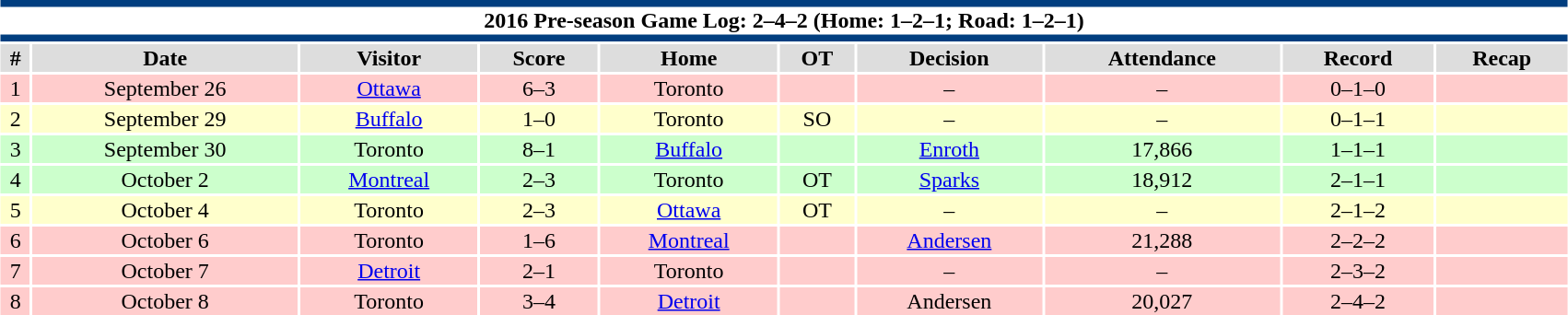<table class="toccolours collapsible collapsed" style="width:90%; clear:both; margin:1.5em auto; text-align:center;">
<tr>
<th colspan=10 style="background:#fff; border-top:#013E7F 5px solid; border-bottom:#013E7F 5px solid;">2016 Pre-season Game Log: 2–4–2 (Home: 1–2–1; Road: 1–2–1)</th>
</tr>
<tr style="background:#ddd;">
<th>#</th>
<th>Date</th>
<th>Visitor</th>
<th>Score</th>
<th>Home</th>
<th>OT</th>
<th>Decision</th>
<th>Attendance</th>
<th>Record</th>
<th>Recap</th>
</tr>
<tr style="background:#fcc;">
<td>1</td>
<td>September 26</td>
<td><a href='#'>Ottawa</a></td>
<td>6–3</td>
<td>Toronto</td>
<td></td>
<td>–</td>
<td>–</td>
<td>0–1–0</td>
<td></td>
</tr>
<tr style="background:#ffc;">
<td>2</td>
<td>September 29</td>
<td><a href='#'>Buffalo</a></td>
<td>1–0</td>
<td>Toronto</td>
<td>SO</td>
<td>–</td>
<td>–</td>
<td>0–1–1</td>
<td></td>
</tr>
<tr style="background:#cfc;">
<td>3</td>
<td>September 30</td>
<td>Toronto</td>
<td>8–1</td>
<td><a href='#'>Buffalo</a></td>
<td></td>
<td><a href='#'>Enroth</a></td>
<td>17,866</td>
<td>1–1–1</td>
<td></td>
</tr>
<tr style="background:#cfc;">
<td>4</td>
<td>October 2</td>
<td><a href='#'>Montreal</a></td>
<td>2–3</td>
<td>Toronto</td>
<td>OT</td>
<td><a href='#'>Sparks</a></td>
<td>18,912</td>
<td>2–1–1</td>
<td></td>
</tr>
<tr style="background:#ffc;">
<td>5</td>
<td>October 4</td>
<td>Toronto</td>
<td>2–3</td>
<td><a href='#'>Ottawa</a></td>
<td>OT</td>
<td>–</td>
<td>–</td>
<td>2–1–2</td>
<td></td>
</tr>
<tr style="background:#fcc;">
<td>6</td>
<td>October 6</td>
<td>Toronto</td>
<td>1–6</td>
<td><a href='#'>Montreal</a></td>
<td></td>
<td><a href='#'>Andersen</a></td>
<td>21,288</td>
<td>2–2–2</td>
<td></td>
</tr>
<tr style="background:#fcc;">
<td>7</td>
<td>October 7</td>
<td><a href='#'>Detroit</a></td>
<td>2–1</td>
<td>Toronto</td>
<td></td>
<td>–</td>
<td>–</td>
<td>2–3–2</td>
<td></td>
</tr>
<tr style="background:#fcc;">
<td>8</td>
<td>October 8</td>
<td>Toronto</td>
<td>3–4</td>
<td><a href='#'>Detroit</a></td>
<td></td>
<td>Andersen</td>
<td>20,027</td>
<td>2–4–2</td>
<td></td>
</tr>
</table>
